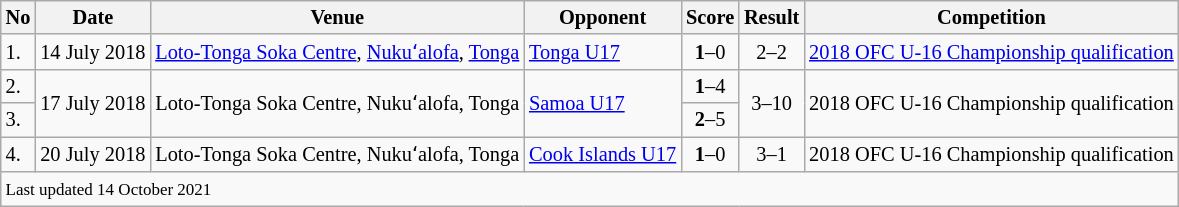<table class="wikitable" style="font-size:85%;">
<tr>
<th>No</th>
<th>Date</th>
<th>Venue</th>
<th>Opponent</th>
<th>Score</th>
<th>Result</th>
<th>Competition</th>
</tr>
<tr>
<td>1.</td>
<td>14 July 2018</td>
<td><a href='#'>Loto-Tonga Soka Centre</a>, <a href='#'>Nukuʻalofa</a>, <a href='#'>Tonga</a></td>
<td> <a href='#'>Tonga U17</a></td>
<td align=center><strong>1</strong>–0</td>
<td align=center>2–2</td>
<td><a href='#'>2018 OFC U-16 Championship qualification</a></td>
</tr>
<tr>
<td>2.</td>
<td rowspan=2>17 July 2018</td>
<td rowspan=2>Loto-Tonga Soka Centre, Nukuʻalofa, Tonga</td>
<td rowspan=2> <a href='#'>Samoa U17</a></td>
<td align=center><strong>1</strong>–4</td>
<td rowspan="2" style="text-align:center;">3–10</td>
<td rowspan=2>2018 OFC U-16 Championship qualification</td>
</tr>
<tr>
<td>3.</td>
<td align=center><strong>2</strong>–5</td>
</tr>
<tr>
<td>4.</td>
<td>20 July 2018</td>
<td>Loto-Tonga Soka Centre, Nukuʻalofa, Tonga</td>
<td> <a href='#'>Cook Islands U17</a></td>
<td align=center><strong>1</strong>–0</td>
<td align=center>3–1</td>
<td>2018 OFC U-16 Championship qualification</td>
</tr>
<tr>
<td colspan="7"><small>Last updated 14 October 2021</small></td>
</tr>
</table>
